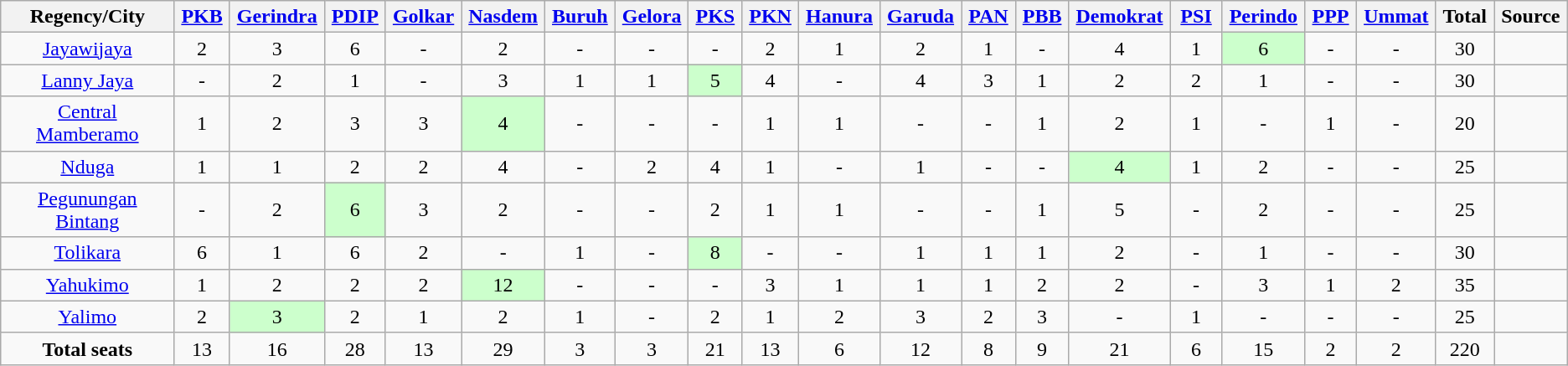<table class="wikitable sortable" style="text-align:center">
<tr>
<th scope=col width=10%>Regency/City</th>
<th scope=col width=3%><a href='#'>PKB</a></th>
<th scope=col width=3%><a href='#'>Gerindra</a></th>
<th scope=col width=3%><a href='#'>PDIP</a></th>
<th scope=col width=3%><a href='#'>Golkar</a></th>
<th scope=col width=3%><a href='#'>Nasdem</a></th>
<th scope=col width=3%><a href='#'>Buruh</a></th>
<th scope=col width=3%><a href='#'>Gelora</a></th>
<th scope=col width=3%><a href='#'>PKS</a></th>
<th scope=col width=3%><a href='#'>PKN</a></th>
<th scope=col width=3%><a href='#'>Hanura</a></th>
<th scope=col width=3%><a href='#'>Garuda</a></th>
<th scope=col width=3%><a href='#'>PAN</a></th>
<th scope=col width=3%><a href='#'>PBB</a></th>
<th scope=col width=3%><a href='#'>Demokrat</a></th>
<th scope=col width=3%><a href='#'>PSI</a></th>
<th scope=col width=3%><a href='#'>Perindo</a></th>
<th scope=col width=3%><a href='#'>PPP</a></th>
<th scope=col width=3%><a href='#'>Ummat</a></th>
<th scope=col width=3%>Total</th>
<th scope=col width=3%>Source</th>
</tr>
<tr>
<td><a href='#'>Jayawijaya</a></td>
<td>2</td>
<td>3</td>
<td>6</td>
<td>-</td>
<td>2</td>
<td>-</td>
<td>-</td>
<td>-</td>
<td>2</td>
<td>1</td>
<td>2</td>
<td>1</td>
<td>-</td>
<td>4</td>
<td>1</td>
<td style="background:#cfc;">6</td>
<td>-</td>
<td>-</td>
<td>30</td>
<td></td>
</tr>
<tr>
<td><a href='#'>Lanny Jaya</a></td>
<td>-</td>
<td>2</td>
<td>1</td>
<td>-</td>
<td>3</td>
<td>1</td>
<td>1</td>
<td style="background:#cfc;">5</td>
<td>4</td>
<td>-</td>
<td>4</td>
<td>3</td>
<td>1</td>
<td>2</td>
<td>2</td>
<td>1</td>
<td>-</td>
<td>-</td>
<td>30</td>
<td></td>
</tr>
<tr>
<td><a href='#'>Central Mamberamo</a></td>
<td>1</td>
<td>2</td>
<td>3</td>
<td>3</td>
<td style="background:#cfc;">4</td>
<td>-</td>
<td>-</td>
<td>-</td>
<td>1</td>
<td>1</td>
<td>-</td>
<td>-</td>
<td>1</td>
<td>2</td>
<td>1</td>
<td>-</td>
<td>1</td>
<td>-</td>
<td>20</td>
<td></td>
</tr>
<tr>
<td><a href='#'>Nduga</a></td>
<td>1</td>
<td>1</td>
<td>2</td>
<td>2</td>
<td>4</td>
<td>-</td>
<td>2</td>
<td>4</td>
<td>1</td>
<td>-</td>
<td>1</td>
<td>-</td>
<td>-</td>
<td style="background:#cfc;">4</td>
<td>1</td>
<td>2</td>
<td>-</td>
<td>-</td>
<td>25</td>
<td></td>
</tr>
<tr>
<td><a href='#'>Pegunungan Bintang</a></td>
<td>-</td>
<td>2</td>
<td style="background:#cfc;">6</td>
<td>3</td>
<td>2</td>
<td>-</td>
<td>-</td>
<td>2</td>
<td>1</td>
<td>1</td>
<td>-</td>
<td>-</td>
<td>1</td>
<td>5</td>
<td>-</td>
<td>2</td>
<td>-</td>
<td>-</td>
<td>25</td>
<td></td>
</tr>
<tr>
<td><a href='#'>Tolikara</a></td>
<td>6</td>
<td>1</td>
<td>6</td>
<td>2</td>
<td>-</td>
<td>1</td>
<td>-</td>
<td style="background:#cfc;">8</td>
<td>-</td>
<td>-</td>
<td>1</td>
<td>1</td>
<td>1</td>
<td>2</td>
<td>-</td>
<td>1</td>
<td>-</td>
<td>-</td>
<td>30</td>
<td></td>
</tr>
<tr>
<td><a href='#'>Yahukimo</a></td>
<td>1</td>
<td>2</td>
<td>2</td>
<td>2</td>
<td style="background:#cfc;">12</td>
<td>-</td>
<td>-</td>
<td>-</td>
<td>3</td>
<td>1</td>
<td>1</td>
<td>1</td>
<td>2</td>
<td>2</td>
<td>-</td>
<td>3</td>
<td>1</td>
<td>2</td>
<td>35</td>
<td></td>
</tr>
<tr>
<td><a href='#'>Yalimo</a></td>
<td>2</td>
<td style="background:#cfc;">3</td>
<td>2</td>
<td>1</td>
<td>2</td>
<td>1</td>
<td>-</td>
<td>2</td>
<td>1</td>
<td>2</td>
<td>3</td>
<td>2</td>
<td>3</td>
<td>-</td>
<td>1</td>
<td>-</td>
<td>-</td>
<td>-</td>
<td>25</td>
<td></td>
</tr>
<tr>
<td><strong>Total seats</strong></td>
<td>13</td>
<td>16</td>
<td>28</td>
<td>13</td>
<td>29</td>
<td>3</td>
<td>3</td>
<td>21</td>
<td>13</td>
<td>6</td>
<td>12</td>
<td>8</td>
<td>9</td>
<td>21</td>
<td>6</td>
<td>15</td>
<td>2</td>
<td>2</td>
<td>220</td>
</tr>
</table>
